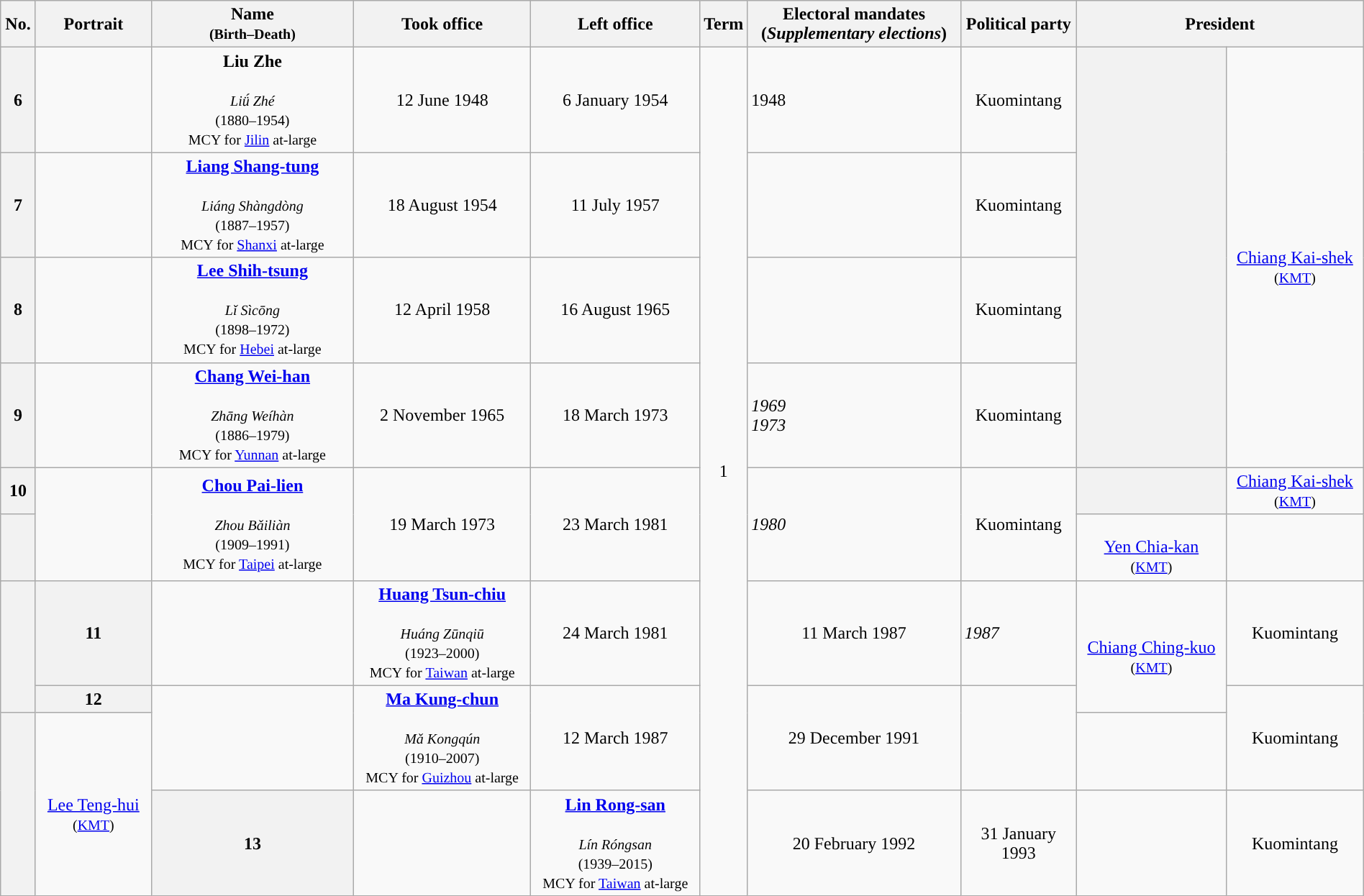<table class="wikitable"  style="text-align:center"  width="100%">
<tr>
<th style="width:25px;">No.</th>
<th style="width:100px;">Portrait</th>
<th width=180px>Name<br><small>(Birth–Death)</small></th>
<th>Took office</th>
<th>Left office</th>
<th style="width:25px;">Term</th>
<th width="width:150px">Electoral mandates<br>(<em>Supplementary elections</em>)</th>
<th style="width:100px;">Political party</th>
<th colspan=2 width="width:200px">President</th>
</tr>
<tr ->
<th style="background:">6</th>
<td align=center></td>
<td align=center><strong>Liu Zhe</strong><br><br><small><em>Liǘ Zhé</em><br>(1880–1954)<br>MCY for <a href='#'>Jilin</a> at-large</small></td>
<td>12 June 1948</td>
<td>6 January 1954</td>
<td rowspan=11>1</td>
<td align=left>1948</td>
<td>Kuomintang</td>
<th rowspan=4 style="background:"></th>
<td rowspan=4><br><a href='#'>Chiang Kai-shek</a><br><small>(<a href='#'>KMT</a>)</small></td>
</tr>
<tr ->
<th style="background:">7</th>
<td align=center></td>
<td align=center><strong><a href='#'>Liang Shang-tung</a></strong><br><br><small><em>Liáng Shàngdòng</em><br>(1887–1957)<br>MCY for <a href='#'>Shanxi</a> at-large</small></td>
<td>18 August 1954</td>
<td>11 July 1957</td>
<td></td>
<td>Kuomintang</td>
</tr>
<tr ->
<th style="background:">8</th>
<td align=center></td>
<td align=center><strong><a href='#'>Lee Shih-tsung</a></strong><br><br><small><em>Lǐ Sìcōng</em><br>(1898–1972)<br>MCY for <a href='#'>Hebei</a> at-large</small></td>
<td>12 April 1958</td>
<td>16 August 1965</td>
<td></td>
<td>Kuomintang</td>
</tr>
<tr ->
<th style="background:">9</th>
<td align=center></td>
<td align=center><strong><a href='#'>Chang Wei-han</a></strong><br><br><small><em>Zhāng Weíhàn</em><br>(1886–1979)<br>MCY for <a href='#'>Yunnan</a> at-large</small></td>
<td>2 November 1965</td>
<td>18 March 1973</td>
<td align=left><em>1969</em><br><em>1973</em></td>
<td>Kuomintang</td>
</tr>
<tr ->
<th style="background:">10</th>
<td rowspan=3 align=center></td>
<td rowspan=3 align=center><strong><a href='#'>Chou Pai-lien</a></strong><br><br><small><em>Zhou Bǎiliàn</em><br>(1909–1991)<br>MCY for <a href='#'>Taipei</a> at-large</small></td>
<td rowspan=3>19 March 1973</td>
<td rowspan=3>23 March 1981</td>
<td rowspan=3 align=left><em>1980</em></td>
<td rowspan=3>Kuomintang</td>
<th style="background:"></th>
<td><a href='#'>Chiang Kai-shek</a><br><small>(<a href='#'>KMT</a>)</small></td>
</tr>
<tr>
<th style="background:"></th>
<td><br><a href='#'>Yen Chia-kan</a><br><small>(<a href='#'>KMT</a>)</small></td>
</tr>
<tr>
<th rowspan=3 style="background:"></th>
<td rowspan=3><br><a href='#'>Chiang Ching-kuo</a><br><small>(<a href='#'>KMT</a>)</small></td>
</tr>
<tr ->
<th style="background:">11</th>
<td align=center></td>
<td align=center><strong><a href='#'>Huang Tsun-chiu</a></strong><br><br><small><em>Huáng Zūnqiū</em><br>(1923–2000)<br>MCY for <a href='#'>Taiwan</a> at-large</small></td>
<td>24 March 1981</td>
<td>11 March 1987</td>
<td align=left><em>1987</em></td>
<td>Kuomintang</td>
</tr>
<tr ->
<th style="background:">12</th>
<td rowspan=2 align=center></td>
<td rowspan=2 align=center><strong><a href='#'>Ma Kung-chun</a></strong><br><br><small><em>Mǎ Kongqún</em><br>(1910–2007)<br>MCY for <a href='#'>Guizhou</a> at-large</small></td>
<td rowspan=2>12 March 1987</td>
<td rowspan=2>29 December 1991</td>
<td rowspan=2></td>
<td rowspan=2>Kuomintang</td>
</tr>
<tr>
<th rowspan=2 style="background:"></th>
<td rowspan=2><br><a href='#'>Lee Teng-hui</a><br><small>(<a href='#'>KMT</a>)</small></td>
</tr>
<tr ->
<th style="background:">13</th>
<td align=center></td>
<td align=center><strong><a href='#'>Lin Rong-san</a></strong><br><br><small><em>Lín Róngsan</em><br>(1939–2015)<br>MCY for <a href='#'>Taiwan</a> at-large</small></td>
<td>20 February 1992</td>
<td>31 January 1993</td>
<td></td>
<td>Kuomintang</td>
</tr>
</table>
